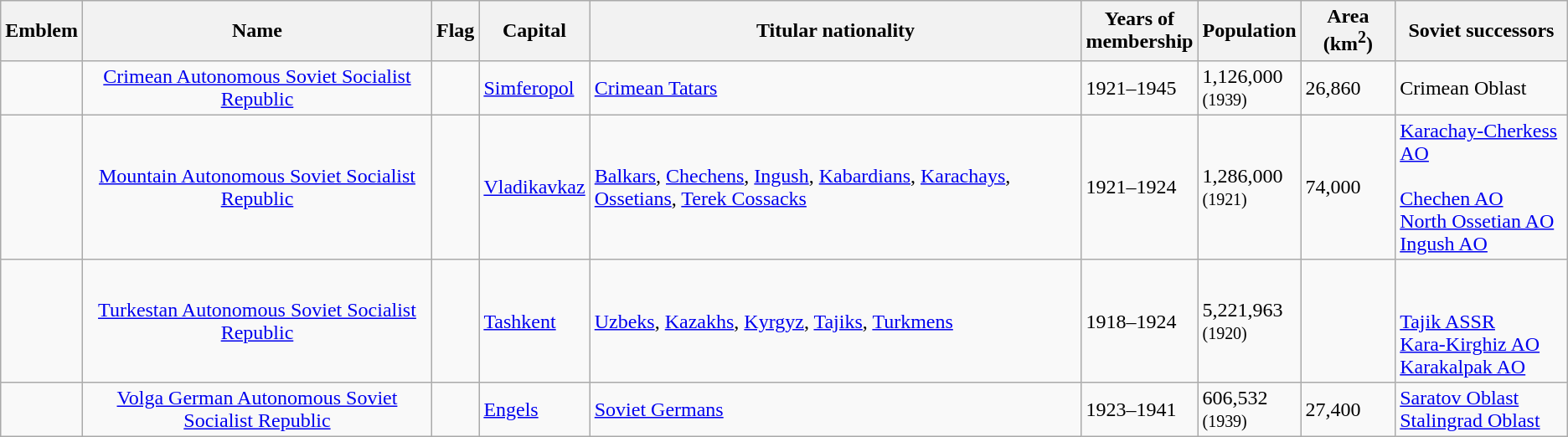<table class="wikitable sortable" style="text-align:center;">
<tr>
<th class="unsortable">Emblem</th>
<th>Name</th>
<th class="unsortable">Flag</th>
<th>Capital</th>
<th>Titular nationality</th>
<th>Years of<br>membership</th>
<th>Population</th>
<th>Area (km<sup>2</sup>)</th>
<th>Soviet successors</th>
</tr>
<tr>
<td align="center"></td>
<td align="center"><a href='#'>Crimean Autonomous Soviet Socialist Republic</a></td>
<td align="center"></td>
<td align="left"><a href='#'>Simferopol</a></td>
<td align="left"><a href='#'>Crimean Tatars</a></td>
<td align="left">1921–1945</td>
<td align="left">1,126,000<br><small>(1939)</small></td>
<td align="left">26,860</td>
<td align="left">Crimean Oblast</td>
</tr>
<tr>
<td align="center"></td>
<td align="center"><a href='#'>Mountain Autonomous Soviet Socialist Republic</a></td>
<td align="center"></td>
<td align="left"><a href='#'>Vladikavkaz</a></td>
<td align="left"><a href='#'>Balkars</a>, <a href='#'>Chechens</a>, <a href='#'>Ingush</a>, <a href='#'>Kabardians</a>, <a href='#'>Karachays</a>, <a href='#'>Ossetians</a>, <a href='#'>Terek Cossacks</a></td>
<td align="left">1921–1924</td>
<td align="left">1,286,000<br><small>(1921)</small></td>
<td align="left">74,000</td>
<td align="left"><a href='#'>Karachay-Cherkess AO</a><br><a href='#'></a><br><a href='#'>Chechen AO</a><br><a href='#'>North Ossetian AO</a><br><a href='#'>Ingush AO</a></td>
</tr>
<tr>
<td align="center"></td>
<td align="center"><a href='#'>Turkestan Autonomous Soviet Socialist Republic</a></td>
<td align="center"></td>
<td align="left"><a href='#'>Tashkent</a></td>
<td align="left"><a href='#'>Uzbeks</a>, <a href='#'>Kazakhs</a>, <a href='#'>Kyrgyz</a>, <a href='#'>Tajiks</a>, <a href='#'>Turkmens</a></td>
<td align="left">1918–1924</td>
<td align="left">5,221,963<br><small>(1920)</small></td>
<td align="left"></td>
<td align="left"><br><br><a href='#'>Tajik ASSR</a><br><a href='#'>Kara-Kirghiz AO</a><br><a href='#'>Karakalpak AO</a></td>
</tr>
<tr>
<td align="center"></td>
<td align="center"><a href='#'>Volga German Autonomous Soviet Socialist Republic</a></td>
<td align="center"></td>
<td align="left"><a href='#'>Engels</a></td>
<td align="left"><a href='#'>Soviet Germans</a></td>
<td align="left">1923–1941</td>
<td align="left">606,532<br><small>(1939)</small></td>
<td align="left">27,400</td>
<td align="left"><a href='#'>Saratov Oblast</a><br><a href='#'>Stalingrad Oblast</a></td>
</tr>
</table>
